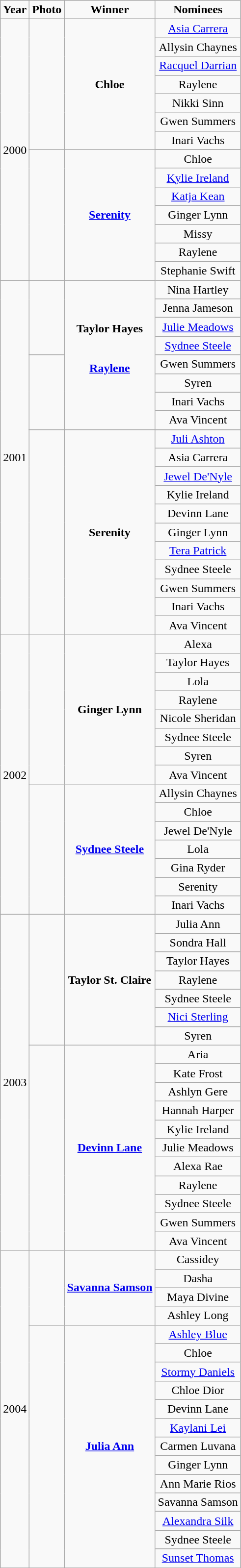<table class=wikitable>
<tr>
<td align=center><strong>Year</strong></td>
<td align=center><strong>Photo</strong></td>
<td align=center><strong>Winner<br></strong></td>
<td align=center><strong>Nominees<br></strong></td>
</tr>
<tr>
<td rowspan=15>2000</td>
<td rowspan=7 align=center></td>
<td rowspan=7 align=center><strong>Chloe</strong> <br></td>
<td align=center><a href='#'>Asia Carrera</a><br></td>
</tr>
<tr>
<td align=center>Allysin Chaynes<br></td>
</tr>
<tr>
<td align=center><a href='#'>Racquel Darrian</a><br></td>
</tr>
<tr>
<td align=center>Raylene<br></td>
</tr>
<tr>
<td align=center>Nikki Sinn<br></td>
</tr>
<tr>
<td align=center>Gwen Summers<br></td>
</tr>
<tr>
<td align=center>Inari Vachs<br></td>
</tr>
<tr>
<td rowspan=8 align=center></td>
<td rowspan=8 align=center><strong><a href='#'>Serenity</a></strong> <br></td>
</tr>
<tr>
<td align=center>Chloe<br></td>
</tr>
<tr>
<td align=center><a href='#'>Kylie Ireland</a><br></td>
</tr>
<tr>
<td align=center><a href='#'>Katja Kean</a><br></td>
</tr>
<tr>
<td align=center>Ginger Lynn<br></td>
</tr>
<tr>
<td align=center>Missy<br></td>
</tr>
<tr>
<td align=center>Raylene<br></td>
</tr>
<tr>
<td align=center>Stephanie Swift<br></td>
</tr>
<tr>
<td rowspan=20>2001</td>
<td rowspan=4></td>
<td rowspan=8 align=center><strong>Taylor Hayes</strong> <br><br><br><strong><a href='#'>Raylene</a></strong> <br><br></td>
<td align=center>Nina Hartley<br></td>
</tr>
<tr>
<td align=center>Jenna Jameson<br></td>
</tr>
<tr>
<td align=center><a href='#'>Julie Meadows</a><br></td>
</tr>
<tr>
<td align=center><a href='#'>Sydnee Steele</a><br></td>
</tr>
<tr>
<td rowspan=4></td>
<td align=center>Gwen Summers<br></td>
</tr>
<tr>
<td align=center>Syren<br></td>
</tr>
<tr>
<td align=center>Inari Vachs<br></td>
</tr>
<tr>
<td align=center>Ava Vincent<br></td>
</tr>
<tr>
<td rowspan=12 align=center></td>
<td rowspan=12 align=center><strong>Serenity</strong> <br></td>
</tr>
<tr>
<td align=center><a href='#'>Juli Ashton</a><br></td>
</tr>
<tr>
<td align=center>Asia Carrera<br></td>
</tr>
<tr>
<td align=center><a href='#'>Jewel De'Nyle</a><br></td>
</tr>
<tr>
<td align=center>Kylie Ireland<br></td>
</tr>
<tr>
<td align=center>Devinn Lane<br></td>
</tr>
<tr>
<td align=center>Ginger Lynn<br></td>
</tr>
<tr>
<td align=center><a href='#'>Tera Patrick</a><br></td>
</tr>
<tr>
<td align=center>Sydnee Steele<br></td>
</tr>
<tr>
<td align=center>Gwen Summers<br></td>
</tr>
<tr>
<td align=center>Inari Vachs<br></td>
</tr>
<tr>
<td align=center>Ava Vincent<br></td>
</tr>
<tr>
<td rowspan=15>2002</td>
<td rowspan=8 align=center></td>
<td rowspan=8 align=center><strong>Ginger Lynn</strong> <br></td>
<td align=center>Alexa<br></td>
</tr>
<tr>
<td align=center>Taylor Hayes<br></td>
</tr>
<tr>
<td align=center>Lola<br></td>
</tr>
<tr>
<td align=center>Raylene<br></td>
</tr>
<tr>
<td align=center>Nicole Sheridan<br></td>
</tr>
<tr>
<td align=center>Sydnee Steele<br></td>
</tr>
<tr>
<td align=center>Syren<br></td>
</tr>
<tr>
<td align=center>Ava Vincent<br></td>
</tr>
<tr>
<td rowspan=7 align=center></td>
<td rowspan=7 align=center><strong><a href='#'>Sydnee Steele</a></strong> <br></td>
<td align=center>Allysin Chaynes<br></td>
</tr>
<tr>
<td align=center>Chloe<br></td>
</tr>
<tr>
<td align=center>Jewel De'Nyle<br></td>
</tr>
<tr>
<td align=center>Lola<br></td>
</tr>
<tr>
<td align=center>Gina Ryder<br></td>
</tr>
<tr>
<td align=center>Serenity<br></td>
</tr>
<tr>
<td align=center>Inari Vachs<br></td>
</tr>
<tr>
<td rowspan=18>2003</td>
<td rowspan=7 align=center></td>
<td rowspan=7 align=center><strong>Taylor St. Claire</strong> <br></td>
<td align=center>Julia Ann<br></td>
</tr>
<tr>
<td align=center>Sondra Hall<br></td>
</tr>
<tr>
<td align=center>Taylor Hayes<br></td>
</tr>
<tr>
<td align=center>Raylene<br></td>
</tr>
<tr>
<td align=center>Sydnee Steele<br></td>
</tr>
<tr>
<td align=center><a href='#'>Nici Sterling</a><br></td>
</tr>
<tr>
<td align=center>Syren<br></td>
</tr>
<tr>
<td rowspan=11 align=center></td>
<td rowspan=11 align=center><strong><a href='#'>Devinn Lane</a></strong> <br></td>
<td align=center>Aria<br></td>
</tr>
<tr>
<td align=center>Kate Frost<br></td>
</tr>
<tr>
<td align=center>Ashlyn Gere<br></td>
</tr>
<tr>
<td align=center>Hannah Harper<br></td>
</tr>
<tr>
<td align=center>Kylie Ireland<br></td>
</tr>
<tr>
<td align=center>Julie Meadows<br></td>
</tr>
<tr>
<td align=center>Alexa Rae<br></td>
</tr>
<tr>
<td align=center>Raylene<br></td>
</tr>
<tr>
<td align=center>Sydnee Steele<br></td>
</tr>
<tr>
<td align=center>Gwen Summers<br></td>
</tr>
<tr>
<td align=center>Ava Vincent<br></td>
</tr>
<tr>
<td rowspan=17>2004</td>
<td rowspan=4 align=center></td>
<td rowspan=4 align=center><strong><a href='#'>Savanna Samson</a></strong> <br></td>
<td align=center>Cassidey<br></td>
</tr>
<tr>
<td align=center>Dasha<br></td>
</tr>
<tr>
<td align=center>Maya Divine<br></td>
</tr>
<tr>
<td align=center>Ashley Long<br></td>
</tr>
<tr>
<td rowspan=13 align=center></td>
<td rowspan=13 align=center><strong><a href='#'>Julia Ann</a></strong> <br></td>
<td align=center><a href='#'>Ashley Blue</a><br></td>
</tr>
<tr>
<td align=center>Chloe<br></td>
</tr>
<tr>
<td align=center><a href='#'>Stormy Daniels</a><br></td>
</tr>
<tr>
<td align=center>Chloe Dior<br></td>
</tr>
<tr>
<td align=center>Devinn Lane<br></td>
</tr>
<tr>
<td align=center><a href='#'>Kaylani Lei</a><br></td>
</tr>
<tr>
<td align=center>Carmen Luvana<br></td>
</tr>
<tr>
<td align=center>Ginger Lynn<br></td>
</tr>
<tr>
<td align=center>Ann Marie Rios<br></td>
</tr>
<tr>
<td align=center>Savanna Samson<br></td>
</tr>
<tr>
<td align=center><a href='#'>Alexandra Silk</a><br></td>
</tr>
<tr>
<td align=center>Sydnee Steele<br></td>
</tr>
<tr>
<td align=center><a href='#'>Sunset Thomas</a><br></td>
</tr>
</table>
